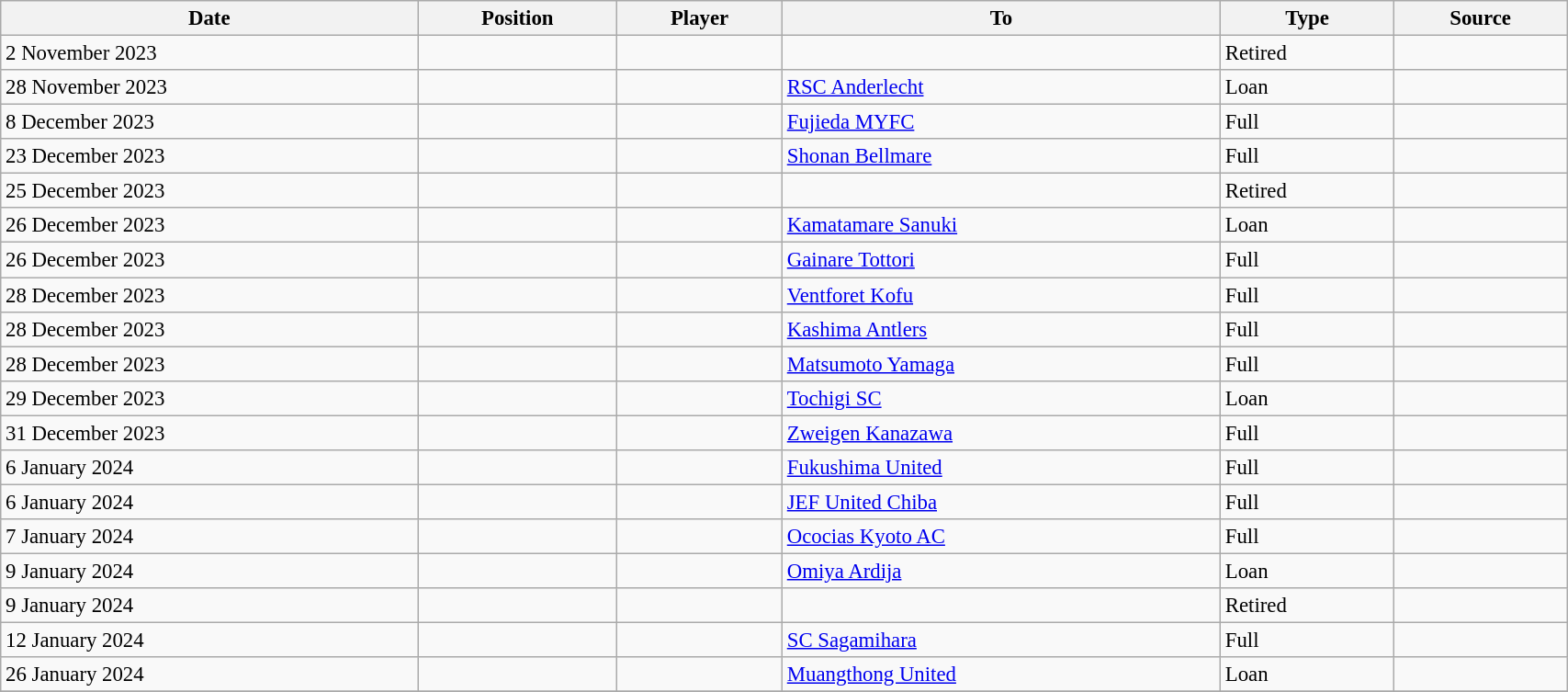<table class="wikitable sortable" style="width:90%; text-align:center; font-size:95%; text-align:left;">
<tr>
<th>Date</th>
<th>Position</th>
<th>Player</th>
<th>To</th>
<th>Type</th>
<th>Source</th>
</tr>
<tr>
<td>2 November 2023</td>
<td></td>
<td></td>
<td></td>
<td>Retired</td>
<td></td>
</tr>
<tr>
<td>28 November 2023</td>
<td></td>
<td></td>
<td> <a href='#'>RSC Anderlecht</a></td>
<td>Loan</td>
<td></td>
</tr>
<tr>
<td>8 December 2023</td>
<td></td>
<td></td>
<td> <a href='#'>Fujieda MYFC</a></td>
<td>Full</td>
<td></td>
</tr>
<tr>
<td>23 December 2023</td>
<td></td>
<td></td>
<td> <a href='#'>Shonan Bellmare</a></td>
<td>Full</td>
<td></td>
</tr>
<tr>
<td>25 December 2023</td>
<td></td>
<td></td>
<td></td>
<td>Retired</td>
<td></td>
</tr>
<tr>
<td>26 December 2023</td>
<td></td>
<td></td>
<td> <a href='#'>Kamatamare Sanuki</a></td>
<td>Loan</td>
<td></td>
</tr>
<tr>
<td>26 December 2023</td>
<td></td>
<td></td>
<td> <a href='#'>Gainare Tottori</a></td>
<td>Full</td>
<td></td>
</tr>
<tr>
<td>28 December 2023</td>
<td></td>
<td></td>
<td> <a href='#'>Ventforet Kofu</a></td>
<td>Full</td>
<td></td>
</tr>
<tr>
<td>28 December 2023</td>
<td></td>
<td></td>
<td> <a href='#'>Kashima Antlers</a></td>
<td>Full</td>
<td></td>
</tr>
<tr>
<td>28 December 2023</td>
<td></td>
<td></td>
<td> <a href='#'>Matsumoto Yamaga</a></td>
<td>Full</td>
<td></td>
</tr>
<tr>
<td>29 December 2023</td>
<td></td>
<td></td>
<td> <a href='#'>Tochigi SC</a></td>
<td>Loan</td>
<td></td>
</tr>
<tr>
<td>31 December 2023</td>
<td></td>
<td></td>
<td> <a href='#'>Zweigen Kanazawa</a></td>
<td>Full</td>
<td></td>
</tr>
<tr>
<td>6 January 2024</td>
<td></td>
<td></td>
<td> <a href='#'>Fukushima United</a></td>
<td>Full</td>
<td></td>
</tr>
<tr>
<td>6 January 2024</td>
<td></td>
<td></td>
<td> <a href='#'>JEF United Chiba</a></td>
<td>Full</td>
<td></td>
</tr>
<tr>
<td>7 January 2024</td>
<td></td>
<td></td>
<td> <a href='#'>Ococias Kyoto AC</a></td>
<td>Full</td>
<td></td>
</tr>
<tr>
<td>9 January 2024</td>
<td></td>
<td></td>
<td> <a href='#'>Omiya Ardija</a></td>
<td>Loan</td>
<td></td>
</tr>
<tr>
<td>9 January 2024</td>
<td></td>
<td></td>
<td></td>
<td>Retired</td>
<td></td>
</tr>
<tr>
<td>12 January 2024</td>
<td></td>
<td></td>
<td> <a href='#'>SC Sagamihara</a></td>
<td>Full</td>
<td></td>
</tr>
<tr>
<td>26 January 2024</td>
<td></td>
<td></td>
<td> <a href='#'>Muangthong United</a></td>
<td>Loan</td>
<td></td>
</tr>
<tr>
</tr>
</table>
